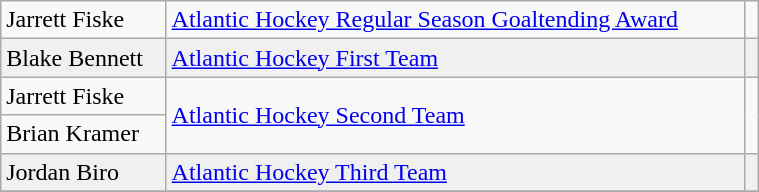<table class="wikitable" width=40%>
<tr>
<td>Jarrett Fiske</td>
<td><a href='#'>Atlantic Hockey Regular Season Goaltending Award</a></td>
<td></td>
</tr>
<tr bgcolor=f0f0f0>
<td>Blake Bennett</td>
<td rowspan=1><a href='#'>Atlantic Hockey First Team</a></td>
<td rowspan=1></td>
</tr>
<tr>
<td>Jarrett Fiske</td>
<td rowspan=2><a href='#'>Atlantic Hockey Second Team</a></td>
<td rowspan=2></td>
</tr>
<tr>
<td>Brian Kramer</td>
</tr>
<tr bgcolor=f0f0f0>
<td>Jordan Biro</td>
<td rowspan=1><a href='#'>Atlantic Hockey Third Team</a></td>
<td rowspan=1></td>
</tr>
<tr>
</tr>
</table>
